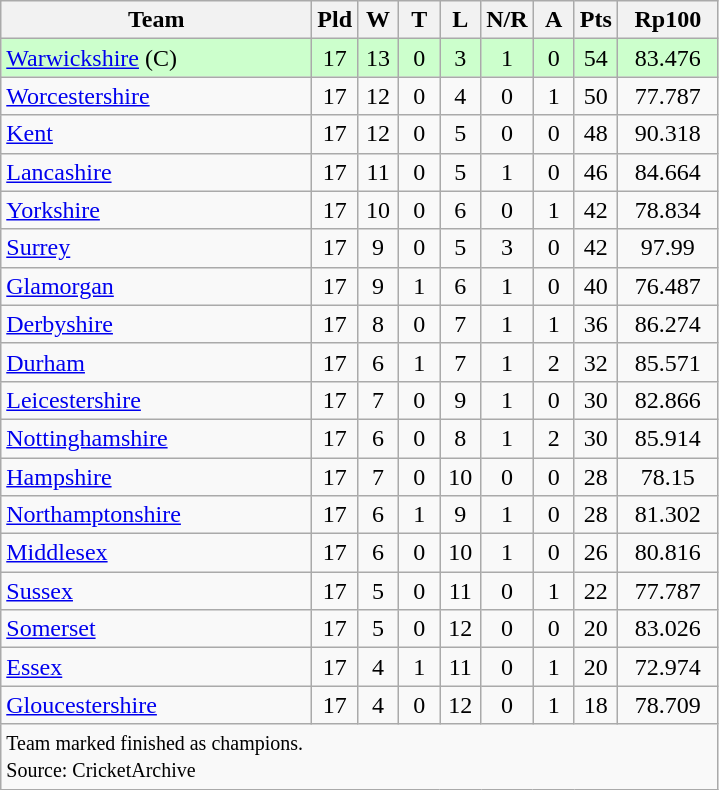<table class="wikitable" style="text-align: center;">
<tr>
<th width=200>Team</th>
<th width=20>Pld</th>
<th width=20>W</th>
<th width=20>T</th>
<th width=20>L</th>
<th width=20>N/R</th>
<th width=20>A</th>
<th width=20>Pts</th>
<th width=60>Rp100</th>
</tr>
<tr bgcolor="#ccffcc">
<td align=left><a href='#'>Warwickshire</a> (C)</td>
<td>17</td>
<td>13</td>
<td>0</td>
<td>3</td>
<td>1</td>
<td>0</td>
<td>54</td>
<td>83.476</td>
</tr>
<tr>
<td align=left><a href='#'>Worcestershire</a></td>
<td>17</td>
<td>12</td>
<td>0</td>
<td>4</td>
<td>0</td>
<td>1</td>
<td>50</td>
<td>77.787</td>
</tr>
<tr>
<td align=left><a href='#'>Kent</a></td>
<td>17</td>
<td>12</td>
<td>0</td>
<td>5</td>
<td>0</td>
<td>0</td>
<td>48</td>
<td>90.318</td>
</tr>
<tr>
<td align=left><a href='#'>Lancashire</a></td>
<td>17</td>
<td>11</td>
<td>0</td>
<td>5</td>
<td>1</td>
<td>0</td>
<td>46</td>
<td>84.664</td>
</tr>
<tr>
<td align=left><a href='#'>Yorkshire</a></td>
<td>17</td>
<td>10</td>
<td>0</td>
<td>6</td>
<td>0</td>
<td>1</td>
<td>42</td>
<td>78.834</td>
</tr>
<tr>
<td align=left><a href='#'>Surrey</a></td>
<td>17</td>
<td>9</td>
<td>0</td>
<td>5</td>
<td>3</td>
<td>0</td>
<td>42</td>
<td>97.99</td>
</tr>
<tr>
<td align=left><a href='#'>Glamorgan</a></td>
<td>17</td>
<td>9</td>
<td>1</td>
<td>6</td>
<td>1</td>
<td>0</td>
<td>40</td>
<td>76.487</td>
</tr>
<tr>
<td align=left><a href='#'>Derbyshire</a></td>
<td>17</td>
<td>8</td>
<td>0</td>
<td>7</td>
<td>1</td>
<td>1</td>
<td>36</td>
<td>86.274</td>
</tr>
<tr>
<td align=left><a href='#'>Durham</a></td>
<td>17</td>
<td>6</td>
<td>1</td>
<td>7</td>
<td>1</td>
<td>2</td>
<td>32</td>
<td>85.571</td>
</tr>
<tr>
<td align=left><a href='#'>Leicestershire</a></td>
<td>17</td>
<td>7</td>
<td>0</td>
<td>9</td>
<td>1</td>
<td>0</td>
<td>30</td>
<td>82.866</td>
</tr>
<tr>
<td align=left><a href='#'>Nottinghamshire</a></td>
<td>17</td>
<td>6</td>
<td>0</td>
<td>8</td>
<td>1</td>
<td>2</td>
<td>30</td>
<td>85.914</td>
</tr>
<tr>
<td align=left><a href='#'>Hampshire</a></td>
<td>17</td>
<td>7</td>
<td>0</td>
<td>10</td>
<td>0</td>
<td>0</td>
<td>28</td>
<td>78.15</td>
</tr>
<tr>
<td align=left><a href='#'>Northamptonshire</a></td>
<td>17</td>
<td>6</td>
<td>1</td>
<td>9</td>
<td>1</td>
<td>0</td>
<td>28</td>
<td>81.302</td>
</tr>
<tr>
<td align=left><a href='#'>Middlesex</a></td>
<td>17</td>
<td>6</td>
<td>0</td>
<td>10</td>
<td>1</td>
<td>0</td>
<td>26</td>
<td>80.816</td>
</tr>
<tr>
<td align=left><a href='#'>Sussex</a></td>
<td>17</td>
<td>5</td>
<td>0</td>
<td>11</td>
<td>0</td>
<td>1</td>
<td>22</td>
<td>77.787</td>
</tr>
<tr>
<td align=left><a href='#'>Somerset</a></td>
<td>17</td>
<td>5</td>
<td>0</td>
<td>12</td>
<td>0</td>
<td>0</td>
<td>20</td>
<td>83.026</td>
</tr>
<tr>
<td align=left><a href='#'>Essex</a></td>
<td>17</td>
<td>4</td>
<td>1</td>
<td>11</td>
<td>0</td>
<td>1</td>
<td>20</td>
<td>72.974</td>
</tr>
<tr>
<td align=left><a href='#'>Gloucestershire</a></td>
<td>17</td>
<td>4</td>
<td>0</td>
<td>12</td>
<td>0</td>
<td>1</td>
<td>18</td>
<td>78.709</td>
</tr>
<tr>
<td colspan="9" align="left"><small>Team marked  finished as champions.<br>Source: CricketArchive</small></td>
</tr>
</table>
